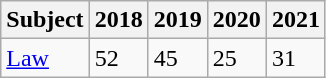<table class="wikitable">
<tr>
<th>Subject</th>
<th>2018</th>
<th>2019</th>
<th>2020</th>
<th>2021</th>
</tr>
<tr>
<td><a href='#'>Law</a></td>
<td>52</td>
<td>45</td>
<td>25</td>
<td>31</td>
</tr>
</table>
